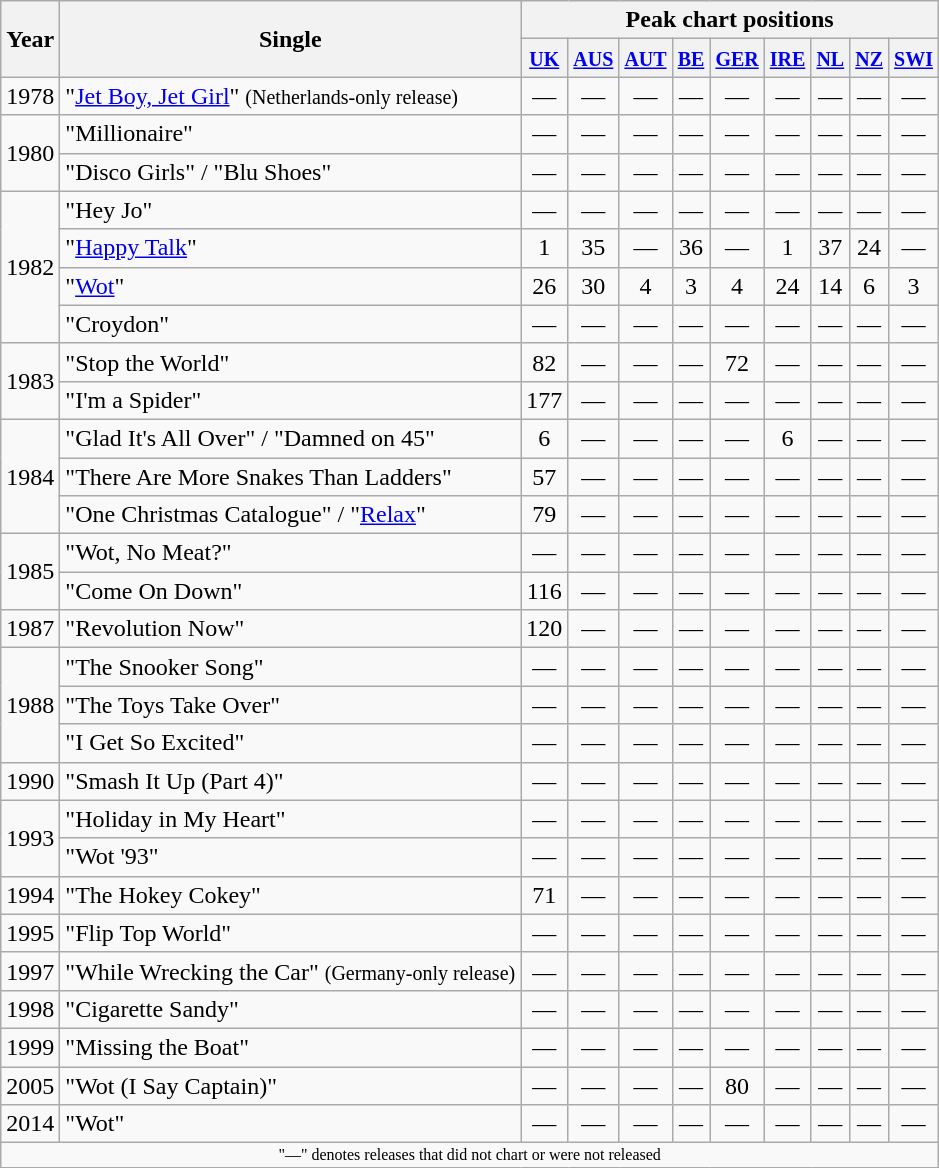<table class="wikitable" style="text-align:center">
<tr>
<th rowspan="2">Year</th>
<th rowspan="2">Single</th>
<th colspan="9">Peak chart positions</th>
</tr>
<tr>
<th><small><a href='#'>UK</a></small><br></th>
<th><small><a href='#'>AUS</a></small><br></th>
<th><small><a href='#'>AUT</a></small><br></th>
<th><small><a href='#'>BE</a></small><br></th>
<th><small><a href='#'>GER</a></small><br></th>
<th><small><a href='#'>IRE</a></small><br></th>
<th><small><a href='#'>NL</a></small><br></th>
<th><small><a href='#'>NZ</a></small><br></th>
<th><small><a href='#'>SWI</a></small><br></th>
</tr>
<tr>
<td>1978</td>
<td align="left">"<a href='#'>Jet Boy, Jet Girl</a>" <small>(Netherlands-only release)</small></td>
<td>—</td>
<td>—</td>
<td>—</td>
<td>—</td>
<td>—</td>
<td>—</td>
<td>—</td>
<td>—</td>
<td>—</td>
</tr>
<tr>
<td rowspan="2">1980</td>
<td align="left">"Millionaire"</td>
<td>—</td>
<td>—</td>
<td>—</td>
<td>—</td>
<td>—</td>
<td>—</td>
<td>—</td>
<td>—</td>
<td>—</td>
</tr>
<tr>
<td align="left">"Disco Girls" / "Blu Shoes"</td>
<td>—</td>
<td>—</td>
<td>—</td>
<td>—</td>
<td>—</td>
<td>—</td>
<td>—</td>
<td>—</td>
<td>—</td>
</tr>
<tr>
<td rowspan="4">1982</td>
<td align="left">"Hey Jo"</td>
<td>—</td>
<td>—</td>
<td>—</td>
<td>—</td>
<td>—</td>
<td>—</td>
<td>—</td>
<td>—</td>
<td>—</td>
</tr>
<tr>
<td align="left">"<a href='#'>Happy Talk</a>"</td>
<td>1</td>
<td>35</td>
<td>—</td>
<td>36</td>
<td>—</td>
<td>1</td>
<td>37</td>
<td>24</td>
<td>—</td>
</tr>
<tr>
<td align="left">"<a href='#'>Wot</a>"</td>
<td>26</td>
<td>30</td>
<td>4</td>
<td>3</td>
<td>4</td>
<td>24</td>
<td>14</td>
<td>6</td>
<td>3</td>
</tr>
<tr>
<td align="left">"Croydon"</td>
<td>—</td>
<td>—</td>
<td>—</td>
<td>—</td>
<td>—</td>
<td>—</td>
<td>—</td>
<td>—</td>
<td>—</td>
</tr>
<tr>
<td rowspan="2">1983</td>
<td align="left">"Stop the World"</td>
<td>82</td>
<td>—</td>
<td>—</td>
<td>—</td>
<td>72</td>
<td>—</td>
<td>—</td>
<td>—</td>
<td>—</td>
</tr>
<tr>
<td align="left">"I'm a Spider"</td>
<td>177</td>
<td>—</td>
<td>—</td>
<td>—</td>
<td>—</td>
<td>—</td>
<td>—</td>
<td>—</td>
<td>—</td>
</tr>
<tr>
<td rowspan="3">1984</td>
<td align="left">"Glad It's All Over" / "Damned on 45"</td>
<td>6</td>
<td>—</td>
<td>—</td>
<td>—</td>
<td>—</td>
<td>6</td>
<td>—</td>
<td>—</td>
<td>—</td>
</tr>
<tr>
<td align="left">"There Are More Snakes Than Ladders"</td>
<td>57</td>
<td>—</td>
<td>—</td>
<td>—</td>
<td>—</td>
<td>—</td>
<td>—</td>
<td>—</td>
<td>—</td>
</tr>
<tr>
<td align="left">"One Christmas Catalogue" / "<a href='#'>Relax</a>"</td>
<td>79</td>
<td>—</td>
<td>—</td>
<td>—</td>
<td>—</td>
<td>—</td>
<td>—</td>
<td>—</td>
<td>—</td>
</tr>
<tr>
<td rowspan="2">1985</td>
<td align="left">"Wot, No Meat?"</td>
<td>—</td>
<td>—</td>
<td>—</td>
<td>—</td>
<td>—</td>
<td>—</td>
<td>—</td>
<td>—</td>
<td>—</td>
</tr>
<tr>
<td align="left">"Come On Down"</td>
<td>116</td>
<td>—</td>
<td>—</td>
<td>—</td>
<td>—</td>
<td>—</td>
<td>—</td>
<td>—</td>
<td>—</td>
</tr>
<tr>
<td>1987</td>
<td align="left">"Revolution Now"</td>
<td>120</td>
<td>—</td>
<td>—</td>
<td>—</td>
<td>—</td>
<td>—</td>
<td>—</td>
<td>—</td>
<td>—</td>
</tr>
<tr>
<td rowspan="3">1988</td>
<td align="left">"The Snooker Song"</td>
<td>—</td>
<td>—</td>
<td>—</td>
<td>—</td>
<td>—</td>
<td>—</td>
<td>—</td>
<td>—</td>
<td>—</td>
</tr>
<tr>
<td align="left">"The Toys Take Over"</td>
<td>—</td>
<td>—</td>
<td>—</td>
<td>—</td>
<td>—</td>
<td>—</td>
<td>—</td>
<td>—</td>
<td>—</td>
</tr>
<tr>
<td align="left">"I Get So Excited"</td>
<td>—</td>
<td>—</td>
<td>—</td>
<td>—</td>
<td>—</td>
<td>—</td>
<td>—</td>
<td>—</td>
<td>—</td>
</tr>
<tr>
<td>1990</td>
<td align="left">"Smash It Up (Part 4)"</td>
<td>—</td>
<td>—</td>
<td>—</td>
<td>—</td>
<td>—</td>
<td>—</td>
<td>—</td>
<td>—</td>
<td>—</td>
</tr>
<tr>
<td rowspan="2">1993</td>
<td align="left">"Holiday in My Heart"</td>
<td>—</td>
<td>—</td>
<td>—</td>
<td>—</td>
<td>—</td>
<td>—</td>
<td>—</td>
<td>—</td>
<td>—</td>
</tr>
<tr>
<td align="left">"Wot '93"</td>
<td>—</td>
<td>—</td>
<td>—</td>
<td>—</td>
<td>—</td>
<td>—</td>
<td>—</td>
<td>—</td>
<td>—</td>
</tr>
<tr>
<td>1994</td>
<td align="left">"The Hokey Cokey"</td>
<td>71</td>
<td>—</td>
<td>—</td>
<td>—</td>
<td>—</td>
<td>—</td>
<td>—</td>
<td>—</td>
<td>—</td>
</tr>
<tr>
<td>1995</td>
<td align="left">"Flip Top World"</td>
<td>—</td>
<td>—</td>
<td>—</td>
<td>—</td>
<td>—</td>
<td>—</td>
<td>—</td>
<td>—</td>
<td>—</td>
</tr>
<tr>
<td>1997</td>
<td align="left">"While Wrecking the Car" <small>(Germany-only release)</small></td>
<td>—</td>
<td>—</td>
<td>—</td>
<td>—</td>
<td>—</td>
<td>—</td>
<td>—</td>
<td>—</td>
<td>—</td>
</tr>
<tr>
<td>1998</td>
<td align="left">"Cigarette Sandy"</td>
<td>—</td>
<td>—</td>
<td>—</td>
<td>—</td>
<td>—</td>
<td>—</td>
<td>—</td>
<td>—</td>
<td>—</td>
</tr>
<tr>
<td>1999</td>
<td align="left">"Missing the Boat"</td>
<td>—</td>
<td>—</td>
<td>—</td>
<td>—</td>
<td>—</td>
<td>—</td>
<td>—</td>
<td>—</td>
<td>—</td>
</tr>
<tr>
<td>2005</td>
<td align="left">"Wot (I Say Captain)"</td>
<td>—</td>
<td>—</td>
<td>—</td>
<td>—</td>
<td>80</td>
<td>—</td>
<td>—</td>
<td>—</td>
<td>—</td>
</tr>
<tr>
<td>2014</td>
<td align="left">"Wot"</td>
<td>—</td>
<td>—</td>
<td>—</td>
<td>—</td>
<td>—</td>
<td>—</td>
<td>—</td>
<td>—</td>
<td>—</td>
</tr>
<tr>
<td colspan="11" style="font-size:8pt">"—" denotes releases that did not chart or were not released</td>
</tr>
</table>
